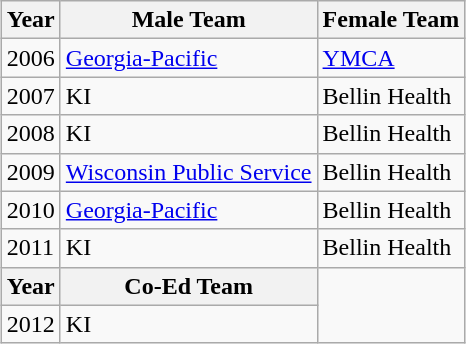<table class="wikitable" style="margin: 1em auto 1em auto">
<tr>
<th>Year</th>
<th>Male Team</th>
<th>Female Team</th>
</tr>
<tr>
<td>2006</td>
<td><a href='#'>Georgia-Pacific</a></td>
<td><a href='#'>YMCA</a></td>
</tr>
<tr>
<td>2007</td>
<td>KI</td>
<td>Bellin Health</td>
</tr>
<tr>
<td>2008</td>
<td>KI</td>
<td>Bellin Health</td>
</tr>
<tr>
<td>2009</td>
<td><a href='#'>Wisconsin Public Service</a></td>
<td>Bellin Health</td>
</tr>
<tr>
<td>2010</td>
<td><a href='#'>Georgia-Pacific</a></td>
<td>Bellin Health</td>
</tr>
<tr>
<td>2011</td>
<td>KI</td>
<td>Bellin Health</td>
</tr>
<tr>
<th>Year</th>
<th>Co-Ed Team</th>
</tr>
<tr>
<td>2012</td>
<td>KI</td>
</tr>
</table>
